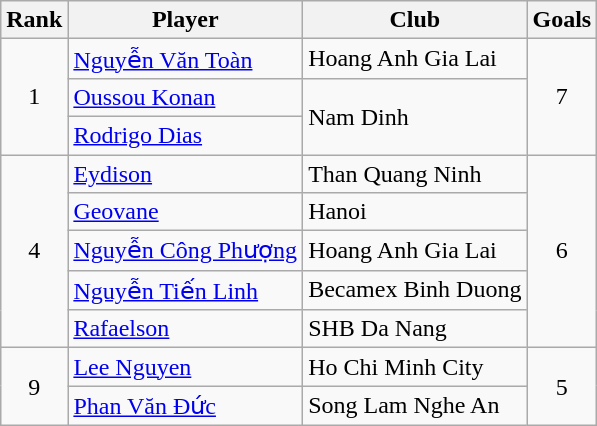<table class="wikitable" style="text-align:center">
<tr>
<th>Rank</th>
<th>Player</th>
<th>Club</th>
<th>Goals</th>
</tr>
<tr>
<td rowspan=3>1</td>
<td align="left"> <a href='#'>Nguyễn Văn Toàn</a></td>
<td align="left">Hoang Anh Gia Lai</td>
<td rowspan=3>7</td>
</tr>
<tr>
<td align="left"> <a href='#'>Oussou Konan</a></td>
<td rowspan="2" align="left">Nam Dinh</td>
</tr>
<tr>
<td align="left"> <a href='#'>Rodrigo Dias</a></td>
</tr>
<tr>
<td rowspan=5>4</td>
<td align="left"> <a href='#'>Eydison</a></td>
<td align="left">Than Quang Ninh</td>
<td rowspan=5>6</td>
</tr>
<tr>
<td align="left"> <a href='#'>Geovane</a></td>
<td align="left">Hanoi</td>
</tr>
<tr>
<td align="left"> <a href='#'>Nguyễn Công Phượng</a></td>
<td align="left">Hoang Anh Gia Lai</td>
</tr>
<tr>
<td align="left"> <a href='#'>Nguyễn Tiến Linh</a></td>
<td align="left">Becamex Binh Duong</td>
</tr>
<tr>
<td align="left"> <a href='#'>Rafaelson</a></td>
<td align="left">SHB Da Nang</td>
</tr>
<tr>
<td rowspan=2>9</td>
<td align="left"> <a href='#'>Lee Nguyen</a></td>
<td align="left">Ho Chi Minh City</td>
<td rowspan=2>5</td>
</tr>
<tr>
<td align="left"> <a href='#'>Phan Văn Đức</a></td>
<td align="left">Song Lam Nghe An</td>
</tr>
</table>
